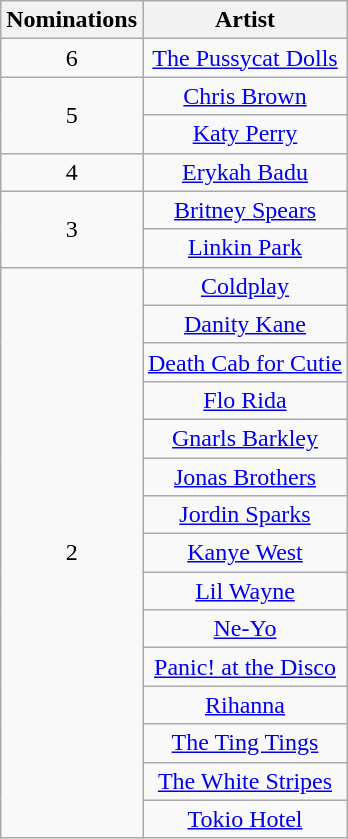<table class="wikitable" rowspan="2" style="text-align:center">
<tr>
<th scope="col" style="width:55px;">Nominations</th>
<th scope="col" style="text-align:center;">Artist</th>
</tr>
<tr>
<td style="text-align:center">6</td>
<td><a href='#'>The Pussycat Dolls</a></td>
</tr>
<tr>
<td rowspan="2" style="text-align:center">5</td>
<td><a href='#'>Chris Brown</a></td>
</tr>
<tr>
<td><a href='#'>Katy Perry</a></td>
</tr>
<tr>
<td style="text-align:center">4</td>
<td><a href='#'>Erykah Badu</a></td>
</tr>
<tr>
<td rowspan="2" style="text-align:center">3</td>
<td><a href='#'>Britney Spears</a></td>
</tr>
<tr>
<td><a href='#'>Linkin Park</a></td>
</tr>
<tr>
<td rowspan="15" style="text-align:center">2</td>
<td><a href='#'>Coldplay</a></td>
</tr>
<tr>
<td><a href='#'>Danity Kane</a></td>
</tr>
<tr>
<td><a href='#'>Death Cab for Cutie</a></td>
</tr>
<tr>
<td><a href='#'>Flo Rida</a></td>
</tr>
<tr>
<td><a href='#'>Gnarls Barkley</a></td>
</tr>
<tr>
<td><a href='#'>Jonas Brothers</a></td>
</tr>
<tr>
<td><a href='#'>Jordin Sparks</a></td>
</tr>
<tr>
<td><a href='#'>Kanye West</a></td>
</tr>
<tr>
<td><a href='#'>Lil Wayne</a></td>
</tr>
<tr>
<td><a href='#'>Ne-Yo</a></td>
</tr>
<tr>
<td><a href='#'>Panic! at the Disco</a></td>
</tr>
<tr>
<td><a href='#'>Rihanna</a></td>
</tr>
<tr>
<td><a href='#'>The Ting Tings</a></td>
</tr>
<tr>
<td><a href='#'>The White Stripes</a></td>
</tr>
<tr>
<td><a href='#'>Tokio Hotel</a></td>
</tr>
</table>
